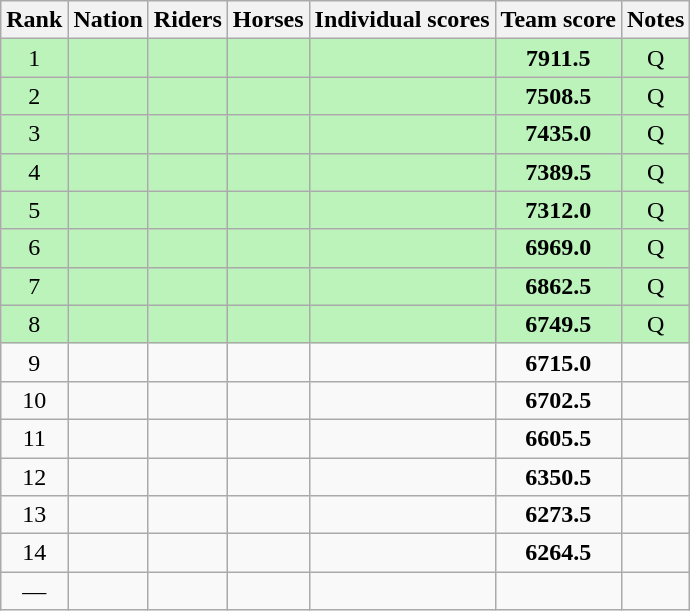<table class="wikitable sortable" style="text-align:center">
<tr>
<th>Rank</th>
<th>Nation</th>
<th>Riders</th>
<th>Horses</th>
<th>Individual scores</th>
<th>Team score</th>
<th>Notes</th>
</tr>
<tr bgcolor=bbf3bb>
<td>1</td>
<td align="left"></td>
<td align=left></td>
<td align="left"></td>
<td></td>
<td><strong>7911.5</strong></td>
<td>Q</td>
</tr>
<tr bgcolor=bbf3bb>
<td>2</td>
<td align="left"></td>
<td align=left></td>
<td align="left"></td>
<td></td>
<td><strong>7508.5</strong></td>
<td>Q</td>
</tr>
<tr bgcolor=bbf3bb>
<td>3</td>
<td align="left"></td>
<td align=left></td>
<td align="left"></td>
<td></td>
<td><strong>7435.0</strong></td>
<td>Q</td>
</tr>
<tr bgcolor=bbf3bb>
<td>4</td>
<td align="left"></td>
<td align=left></td>
<td align="left"></td>
<td></td>
<td><strong>7389.5</strong></td>
<td>Q</td>
</tr>
<tr bgcolor=bbf3bb>
<td>5</td>
<td align="left"></td>
<td align=left></td>
<td align="left"></td>
<td></td>
<td><strong>7312.0</strong></td>
<td>Q</td>
</tr>
<tr bgcolor=bbf3bb>
<td>6</td>
<td align="left"></td>
<td align=left></td>
<td align="left"></td>
<td></td>
<td><strong>6969.0</strong></td>
<td>Q</td>
</tr>
<tr bgcolor=bbf3bb>
<td>7</td>
<td align="left"></td>
<td align=left></td>
<td align="left"></td>
<td></td>
<td><strong>6862.5</strong></td>
<td>Q</td>
</tr>
<tr bgcolor=bbf3bb>
<td>8</td>
<td align="left"></td>
<td align=left></td>
<td align="left"></td>
<td></td>
<td><strong>6749.5</strong></td>
<td>Q</td>
</tr>
<tr>
<td>9</td>
<td align="left"></td>
<td align=left></td>
<td align="left"></td>
<td></td>
<td><strong>6715.0</strong></td>
<td></td>
</tr>
<tr>
<td>10</td>
<td align="left"></td>
<td align=left></td>
<td align="left"></td>
<td></td>
<td><strong>6702.5</strong></td>
<td></td>
</tr>
<tr>
<td>11</td>
<td align="left"></td>
<td align=left></td>
<td align=left></td>
<td></td>
<td><strong>6605.5</strong></td>
<td></td>
</tr>
<tr>
<td>12</td>
<td align="left"></td>
<td align=left></td>
<td align="left"></td>
<td></td>
<td><strong>6350.5</strong></td>
<td></td>
</tr>
<tr>
<td>13</td>
<td align="left"></td>
<td align=left></td>
<td align="left"></td>
<td></td>
<td><strong>6273.5</strong></td>
<td></td>
</tr>
<tr>
<td>14</td>
<td align="left"></td>
<td align=left></td>
<td align=left></td>
<td></td>
<td><strong>6264.5</strong></td>
<td></td>
</tr>
<tr>
<td data-sort-value=15>—</td>
<td align=left></td>
<td align=left></td>
<td align=left></td>
<td></td>
<td><strong></strong></td>
<td></td>
</tr>
</table>
